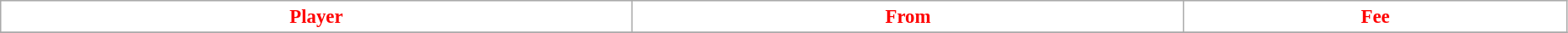<table class="wikitable" style="text-align:left; font-size:95%;width:98%;">
<tr>
<th style="background:white; color:red;">Player</th>
<th style="background:white; color:red;">From</th>
<th style="background:white; color:red;">Fee</th>
</tr>
<tr>
</tr>
</table>
